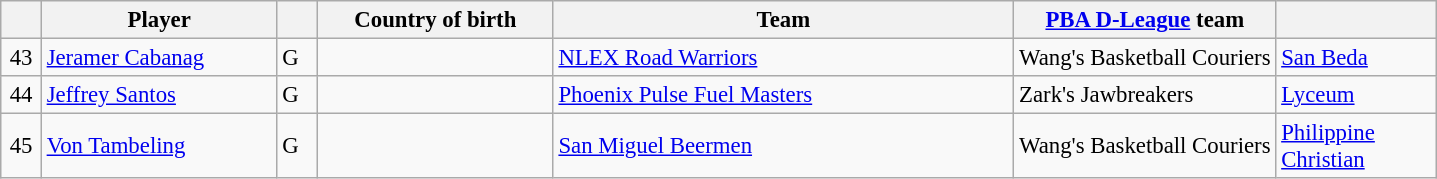<table class="wikitable plainrowheaders" style="text-align:left; font-size:95%;">
<tr>
<th scope="col" style="width:20px;"></th>
<th scope="col" style="width:150px;">Player</th>
<th scope="col" style="width:20px;"></th>
<th scope="col" style="width:150px;">Country of birth</th>
<th scope="col" style="width:300px;">Team</th>
<th scope="col" style="width:300px:"><a href='#'>PBA D-League</a> team</th>
<th scope="col" style="width:100px;"></th>
</tr>
<tr>
<td align=center>43</td>
<td><a href='#'>Jeramer Cabanag</a></td>
<td>G</td>
<td></td>
<td><a href='#'>NLEX Road Warriors</a></td>
<td>Wang's Basketball Couriers</td>
<td><a href='#'>San Beda</a></td>
</tr>
<tr>
<td align=center>44</td>
<td><a href='#'>Jeffrey Santos</a></td>
<td>G</td>
<td></td>
<td><a href='#'>Phoenix Pulse Fuel Masters</a></td>
<td>Zark's Jawbreakers</td>
<td><a href='#'>Lyceum</a></td>
</tr>
<tr>
<td align=center>45</td>
<td><a href='#'>Von Tambeling</a></td>
<td>G</td>
<td></td>
<td><a href='#'>San Miguel Beermen</a></td>
<td>Wang's Basketball Couriers</td>
<td><a href='#'>Philippine Christian</a></td>
</tr>
</table>
